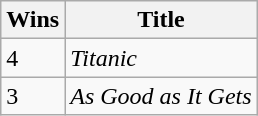<table class="wikitable">
<tr>
<th>Wins</th>
<th>Title</th>
</tr>
<tr>
<td>4</td>
<td><em>Titanic</em></td>
</tr>
<tr>
<td>3</td>
<td><em>As Good as It Gets</em></td>
</tr>
</table>
